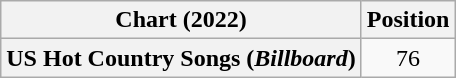<table class="wikitable plainrowheaders" style="text-align:center">
<tr>
<th scope="col">Chart (2022)</th>
<th scope="col">Position</th>
</tr>
<tr>
<th scope="row">US Hot Country Songs (<em>Billboard</em>)</th>
<td>76</td>
</tr>
</table>
